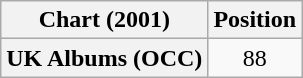<table class="wikitable plainrowheaders" style="text-align:center">
<tr>
<th scope="col">Chart (2001)</th>
<th scope="col">Position</th>
</tr>
<tr>
<th scope="row">UK Albums (OCC)</th>
<td>88</td>
</tr>
</table>
